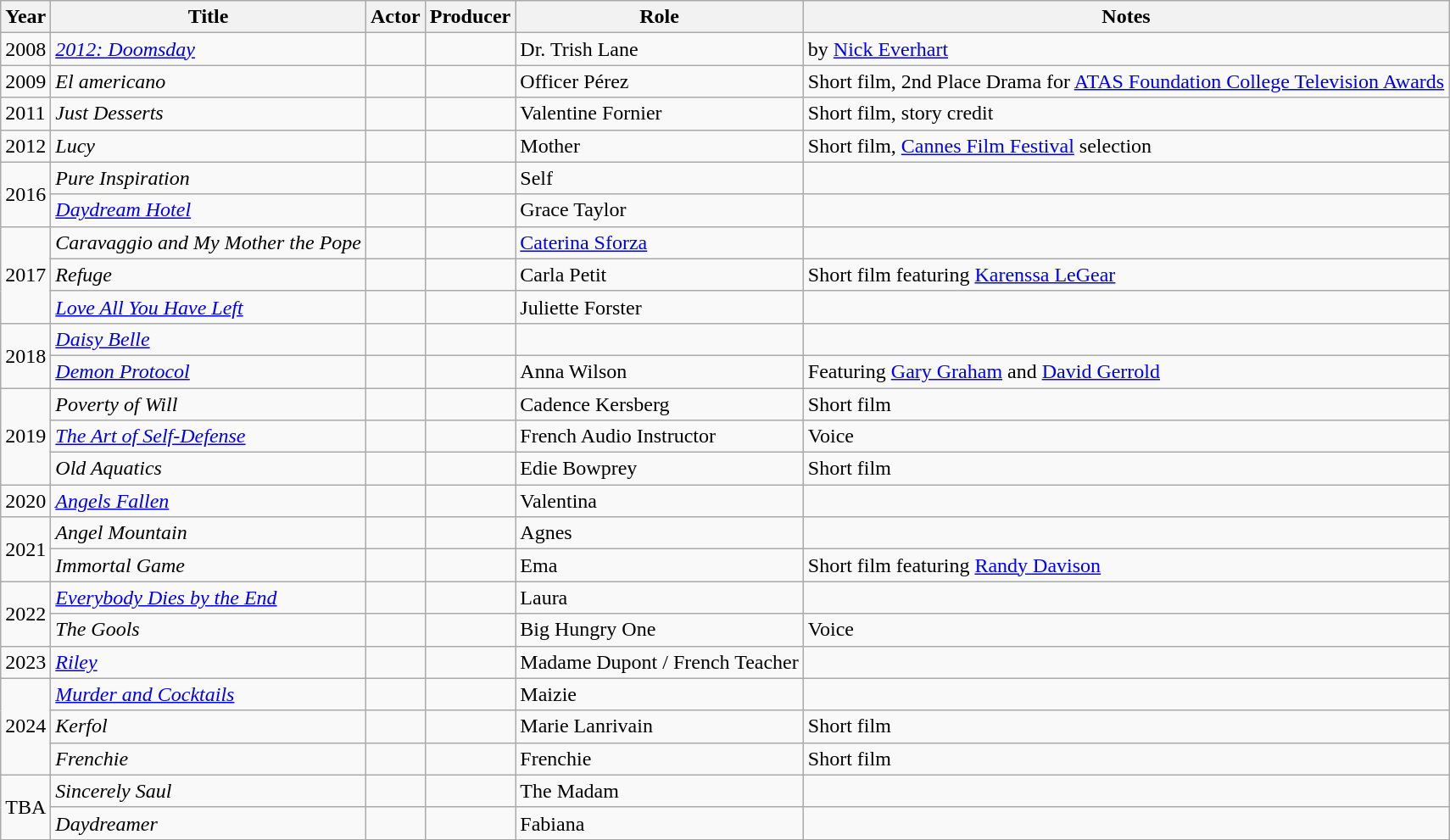<table class="wikitable">
<tr>
<th>Year</th>
<th>Title</th>
<th>Actor</th>
<th>Producer</th>
<th>Role</th>
<th>Notes</th>
</tr>
<tr>
<td>2008</td>
<td><em><a href='#'>2012: Doomsday</a></em></td>
<td></td>
<td></td>
<td>Dr. Trish Lane</td>
<td>by <a href='#'>Nick Everhart</a></td>
</tr>
<tr>
<td>2009</td>
<td><em>El americano</em></td>
<td></td>
<td></td>
<td>Officer Pérez</td>
<td>Short film, 2nd Place Drama for <a href='#'>ATAS Foundation College Television Awards</a></td>
</tr>
<tr>
<td>2011</td>
<td><em>Just Desserts</em></td>
<td></td>
<td></td>
<td>Valentine Fornier</td>
<td>Short film, story credit</td>
</tr>
<tr>
<td>2012</td>
<td><em>Lucy</em></td>
<td></td>
<td></td>
<td>Mother</td>
<td>Short film, <a href='#'>Cannes Film Festival</a> selection</td>
</tr>
<tr>
<td rowspan="2">2016</td>
<td><em>Pure Inspiration</em></td>
<td></td>
<td></td>
<td>Self</td>
<td></td>
</tr>
<tr>
<td><em><a href='#'>Daydream Hotel</a></em></td>
<td></td>
<td></td>
<td>Grace Taylor</td>
<td></td>
</tr>
<tr>
<td rowspan="3">2017</td>
<td><em>Caravaggio and My Mother the Pope</em></td>
<td></td>
<td></td>
<td><a href='#'>Caterina Sforza</a></td>
<td></td>
</tr>
<tr>
<td><em>Refuge</em></td>
<td></td>
<td></td>
<td>Carla Petit</td>
<td>Short film featuring <a href='#'>Karenssa LeGear</a></td>
</tr>
<tr>
<td><em><a href='#'>Love All You Have Left</a></em></td>
<td></td>
<td></td>
<td>Juliette Forster</td>
<td></td>
</tr>
<tr>
<td rowspan="2">2018</td>
<td><em><a href='#'>Daisy Belle</a></em></td>
<td></td>
<td></td>
<td></td>
<td></td>
</tr>
<tr>
<td><em><a href='#'>Demon Protocol</a></em></td>
<td></td>
<td></td>
<td>Anna Wilson</td>
<td>Featuring <a href='#'>Gary Graham</a> and <a href='#'>David Gerrold</a></td>
</tr>
<tr>
<td rowspan="3">2019</td>
<td><em>Poverty of Will</em></td>
<td></td>
<td></td>
<td>Cadence Kersberg</td>
<td>Short film</td>
</tr>
<tr>
<td><em><a href='#'>The Art of Self-Defense</a></em></td>
<td></td>
<td></td>
<td>French Audio Instructor</td>
<td>Voice</td>
</tr>
<tr>
<td><em>Old Aquatics</em></td>
<td></td>
<td></td>
<td>Edie Bowprey</td>
<td>Short film</td>
</tr>
<tr>
<td>2020</td>
<td><em><a href='#'>Angels Fallen</a></em></td>
<td></td>
<td></td>
<td>Valentina</td>
<td></td>
</tr>
<tr>
<td rowspan="2">2021</td>
<td><em>Angel Mountain</em></td>
<td></td>
<td></td>
<td>Agnes</td>
<td></td>
</tr>
<tr>
<td><em>Immortal Game</em></td>
<td></td>
<td></td>
<td>Ema</td>
<td>Short film featuring <a href='#'>Randy Davison</a></td>
</tr>
<tr>
<td rowspan="2">2022</td>
<td><em><a href='#'>Everybody Dies by the End</a></em></td>
<td></td>
<td></td>
<td>Laura</td>
<td></td>
</tr>
<tr>
<td><em>The Gools</em></td>
<td></td>
<td></td>
<td>Big Hungry One</td>
<td>Voice</td>
</tr>
<tr>
<td>2023</td>
<td><a href='#'><em>Riley</em></a></td>
<td></td>
<td></td>
<td>Madame Dupont / French Teacher</td>
<td></td>
</tr>
<tr>
<td rowspan="3">2024</td>
<td><em><a href='#'>Murder and Cocktails</a></em></td>
<td></td>
<td></td>
<td>Maizie</td>
<td></td>
</tr>
<tr>
<td><em>Kerfol</em></td>
<td></td>
<td></td>
<td>Marie Lanrivain</td>
<td>Short film</td>
</tr>
<tr>
<td><em>Frenchie</em></td>
<td></td>
<td></td>
<td>Frenchie</td>
<td>Short film</td>
</tr>
<tr>
<td rowspan="2">TBA</td>
<td><em>Sincerely Saul</em></td>
<td></td>
<td></td>
<td>The Madam</td>
<td></td>
</tr>
<tr>
<td><em>Daydreamer</em></td>
<td></td>
<td></td>
<td>Fabiana</td>
<td></td>
</tr>
</table>
